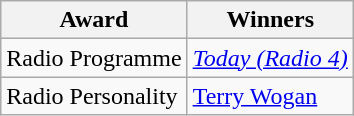<table class="wikitable">
<tr>
<th>Award</th>
<th>Winners</th>
</tr>
<tr>
<td>Radio Programme</td>
<td><em><a href='#'>Today (Radio 4)</a></em></td>
</tr>
<tr>
<td>Radio Personality</td>
<td><a href='#'>Terry Wogan</a></td>
</tr>
</table>
